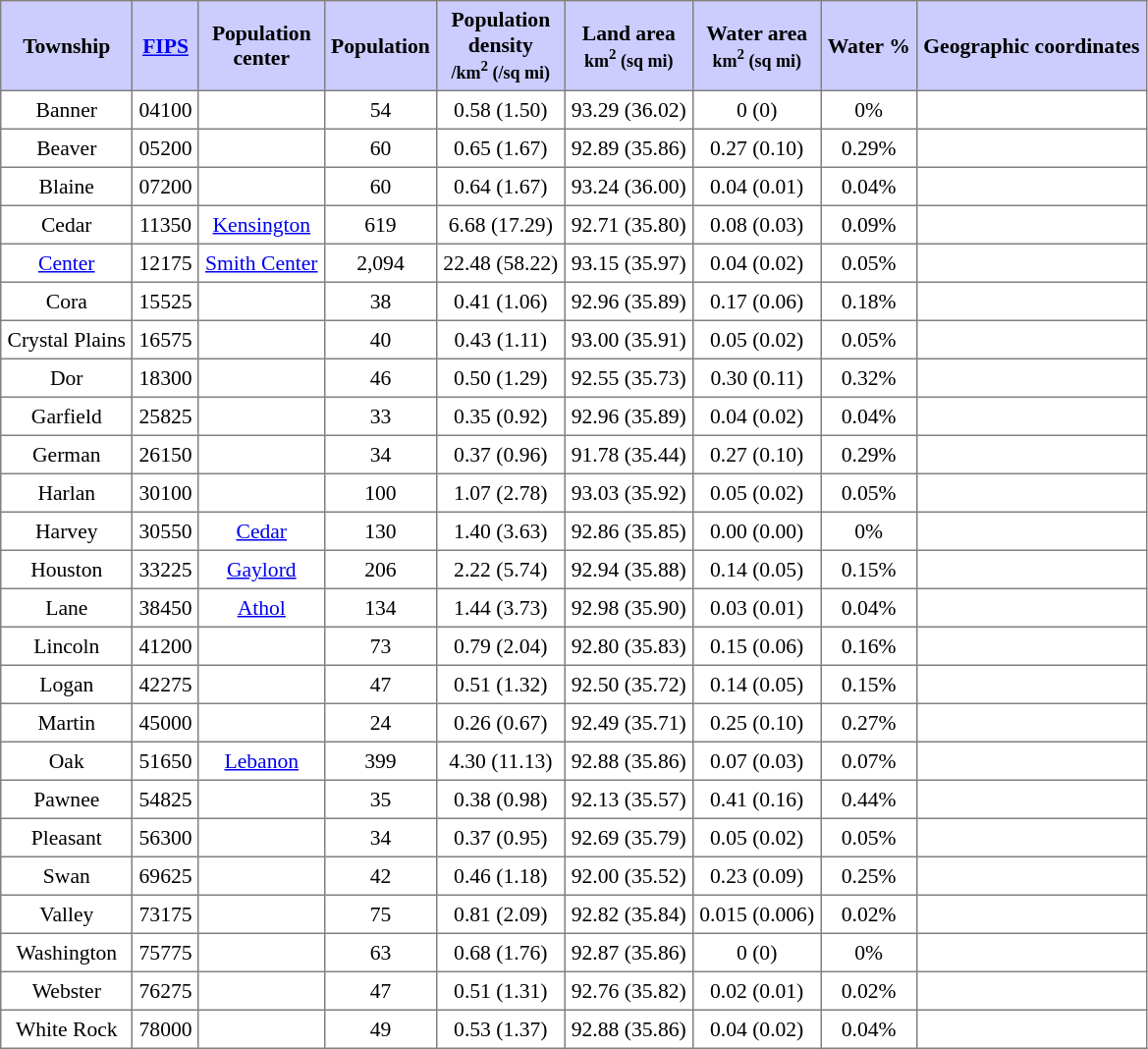<table class="toccolours" border=1 cellspacing=0 cellpadding=4 style="text-align:center; border-collapse:collapse; font-size:90%;">
<tr style="background:#ccccff">
<th>Township</th>
<th><a href='#'>FIPS</a></th>
<th>Population<br>center</th>
<th>Population</th>
<th>Population<br>density<br><small>/km<sup>2</sup> (/sq mi)</small></th>
<th>Land area<br><small>km<sup>2</sup> (sq mi)</small></th>
<th>Water area<br><small>km<sup>2</sup> (sq mi)</small></th>
<th>Water %</th>
<th>Geographic coordinates</th>
</tr>
<tr>
<td>Banner</td>
<td>04100</td>
<td></td>
<td>54</td>
<td>0.58 (1.50)</td>
<td>93.29 (36.02)</td>
<td>0 (0)</td>
<td>0%</td>
<td></td>
</tr>
<tr>
<td>Beaver</td>
<td>05200</td>
<td></td>
<td>60</td>
<td>0.65 (1.67)</td>
<td>92.89 (35.86)</td>
<td>0.27 (0.10)</td>
<td>0.29%</td>
<td></td>
</tr>
<tr>
<td>Blaine</td>
<td>07200</td>
<td></td>
<td>60</td>
<td>0.64 (1.67)</td>
<td>93.24 (36.00)</td>
<td>0.04 (0.01)</td>
<td>0.04%</td>
<td></td>
</tr>
<tr>
<td>Cedar</td>
<td>11350</td>
<td><a href='#'>Kensington</a></td>
<td>619</td>
<td>6.68 (17.29)</td>
<td>92.71 (35.80)</td>
<td>0.08 (0.03)</td>
<td>0.09%</td>
<td></td>
</tr>
<tr>
<td><a href='#'>Center</a></td>
<td>12175</td>
<td><a href='#'>Smith Center</a></td>
<td>2,094</td>
<td>22.48 (58.22)</td>
<td>93.15 (35.97)</td>
<td>0.04 (0.02)</td>
<td>0.05%</td>
<td></td>
</tr>
<tr>
<td>Cora</td>
<td>15525</td>
<td></td>
<td>38</td>
<td>0.41 (1.06)</td>
<td>92.96 (35.89)</td>
<td>0.17 (0.06)</td>
<td>0.18%</td>
<td></td>
</tr>
<tr>
<td>Crystal Plains</td>
<td>16575</td>
<td></td>
<td>40</td>
<td>0.43 (1.11)</td>
<td>93.00 (35.91)</td>
<td>0.05 (0.02)</td>
<td>0.05%</td>
<td></td>
</tr>
<tr>
<td>Dor</td>
<td>18300</td>
<td></td>
<td>46</td>
<td>0.50 (1.29)</td>
<td>92.55 (35.73)</td>
<td>0.30 (0.11)</td>
<td>0.32%</td>
<td></td>
</tr>
<tr>
<td>Garfield</td>
<td>25825</td>
<td></td>
<td>33</td>
<td>0.35 (0.92)</td>
<td>92.96 (35.89)</td>
<td>0.04 (0.02)</td>
<td>0.04%</td>
<td></td>
</tr>
<tr>
<td>German</td>
<td>26150</td>
<td></td>
<td>34</td>
<td>0.37 (0.96)</td>
<td>91.78 (35.44)</td>
<td>0.27 (0.10)</td>
<td>0.29%</td>
<td></td>
</tr>
<tr>
<td>Harlan</td>
<td>30100</td>
<td></td>
<td>100</td>
<td>1.07 (2.78)</td>
<td>93.03 (35.92)</td>
<td>0.05 (0.02)</td>
<td>0.05%</td>
<td></td>
</tr>
<tr>
<td>Harvey</td>
<td>30550</td>
<td><a href='#'>Cedar</a></td>
<td>130</td>
<td>1.40 (3.63)</td>
<td>92.86 (35.85)</td>
<td>0.00 (0.00)</td>
<td>0%</td>
<td></td>
</tr>
<tr>
<td>Houston</td>
<td>33225</td>
<td><a href='#'>Gaylord</a></td>
<td>206</td>
<td>2.22 (5.74)</td>
<td>92.94 (35.88)</td>
<td>0.14 (0.05)</td>
<td>0.15%</td>
<td></td>
</tr>
<tr>
<td>Lane</td>
<td>38450</td>
<td><a href='#'>Athol</a></td>
<td>134</td>
<td>1.44 (3.73)</td>
<td>92.98 (35.90)</td>
<td>0.03 (0.01)</td>
<td>0.04%</td>
<td></td>
</tr>
<tr>
<td>Lincoln</td>
<td>41200</td>
<td></td>
<td>73</td>
<td>0.79 (2.04)</td>
<td>92.80 (35.83)</td>
<td>0.15 (0.06)</td>
<td>0.16%</td>
<td></td>
</tr>
<tr>
<td>Logan</td>
<td>42275</td>
<td></td>
<td>47</td>
<td>0.51 (1.32)</td>
<td>92.50 (35.72)</td>
<td>0.14 (0.05)</td>
<td>0.15%</td>
<td></td>
</tr>
<tr>
<td>Martin</td>
<td>45000</td>
<td></td>
<td>24</td>
<td>0.26 (0.67)</td>
<td>92.49 (35.71)</td>
<td>0.25 (0.10)</td>
<td>0.27%</td>
<td></td>
</tr>
<tr>
<td>Oak</td>
<td>51650</td>
<td><a href='#'>Lebanon</a></td>
<td>399</td>
<td>4.30 (11.13)</td>
<td>92.88 (35.86)</td>
<td>0.07 (0.03)</td>
<td>0.07%</td>
<td></td>
</tr>
<tr>
<td>Pawnee</td>
<td>54825</td>
<td></td>
<td>35</td>
<td>0.38 (0.98)</td>
<td>92.13 (35.57)</td>
<td>0.41 (0.16)</td>
<td>0.44%</td>
<td></td>
</tr>
<tr>
<td>Pleasant</td>
<td>56300</td>
<td></td>
<td>34</td>
<td>0.37 (0.95)</td>
<td>92.69 (35.79)</td>
<td>0.05 (0.02)</td>
<td>0.05%</td>
<td></td>
</tr>
<tr>
<td>Swan</td>
<td>69625</td>
<td></td>
<td>42</td>
<td>0.46 (1.18)</td>
<td>92.00 (35.52)</td>
<td>0.23 (0.09)</td>
<td>0.25%</td>
<td></td>
</tr>
<tr>
<td>Valley</td>
<td>73175</td>
<td></td>
<td>75</td>
<td>0.81 (2.09)</td>
<td>92.82 (35.84)</td>
<td>0.015 (0.006)</td>
<td>0.02%</td>
<td></td>
</tr>
<tr>
<td>Washington</td>
<td>75775</td>
<td></td>
<td>63</td>
<td>0.68 (1.76)</td>
<td>92.87 (35.86)</td>
<td>0 (0)</td>
<td>0%</td>
<td></td>
</tr>
<tr>
<td>Webster</td>
<td>76275</td>
<td></td>
<td>47</td>
<td>0.51 (1.31)</td>
<td>92.76 (35.82)</td>
<td>0.02 (0.01)</td>
<td>0.02%</td>
<td></td>
</tr>
<tr>
<td>White Rock</td>
<td>78000</td>
<td></td>
<td>49</td>
<td>0.53 (1.37)</td>
<td>92.88 (35.86)</td>
<td>0.04 (0.02)</td>
<td>0.04%</td>
<td></td>
</tr>
</table>
